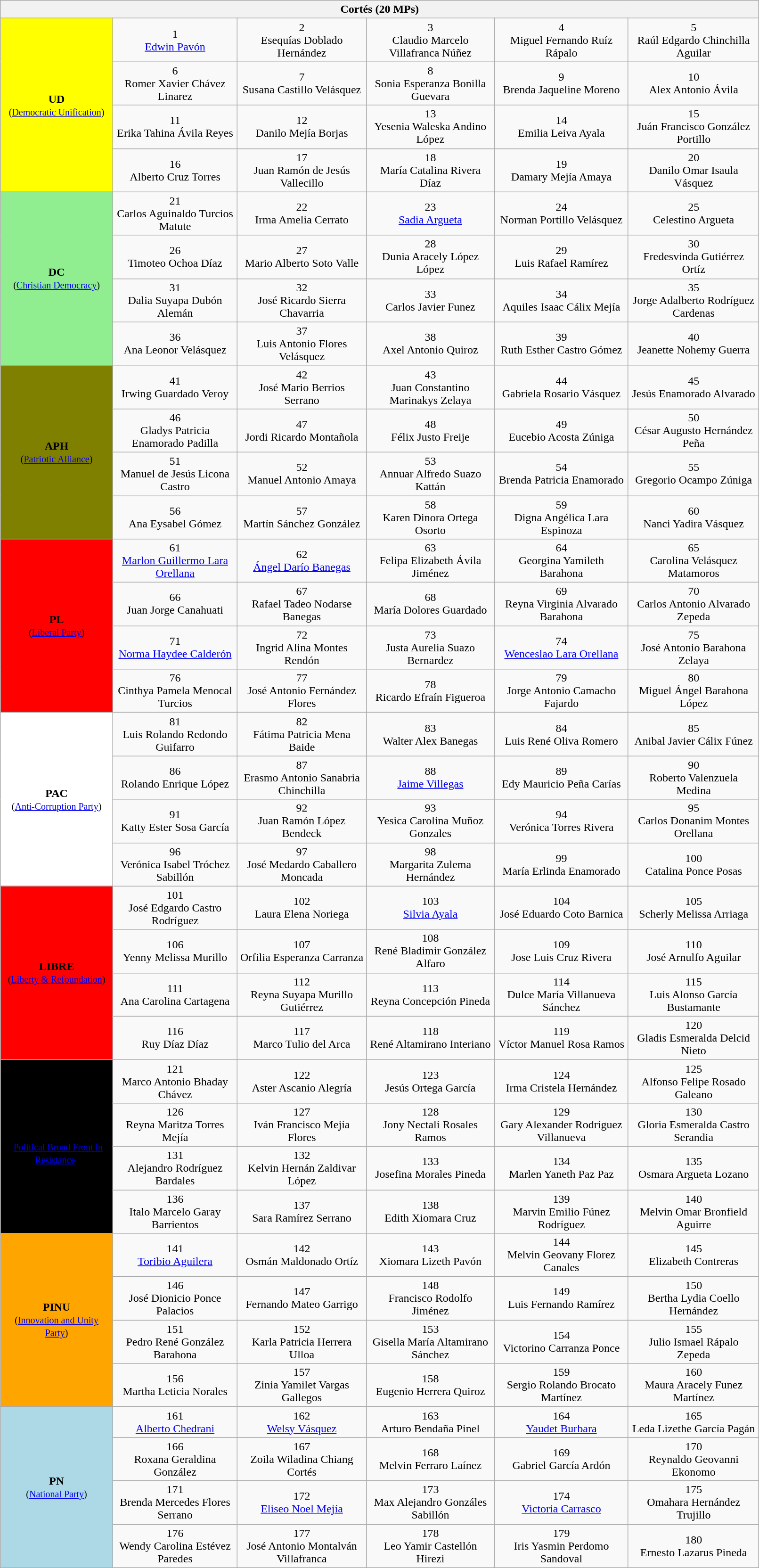<table class="wikitable" align="center" style="width: 85%">
<tr>
<th colspan=24>Cortés (20 MPs)</th>
</tr>
<tr align="center">
<td bgcolor="yellow" rowspan=4><span><span><strong>UD</strong></span></span><br><small>(<a href='#'>Democratic Unification</a>)</small></td>
<td>1<br><a href='#'>Edwin Pavón</a></td>
<td>2<br>Esequías Doblado Hernández</td>
<td>3<br>Claudio Marcelo Villafranca Núñez</td>
<td>4<br>Miguel Fernando Ruíz Rápalo</td>
<td>5<br>Raúl Edgardo Chinchilla Aguilar</td>
</tr>
<tr align="center">
<td>6<br>Romer Xavier Chávez Linarez</td>
<td>7<br>Susana Castillo Velásquez</td>
<td>8<br>Sonia Esperanza Bonilla Guevara</td>
<td>9<br>Brenda Jaqueline Moreno</td>
<td>10<br>Alex Antonio Ávila</td>
</tr>
<tr align="center">
<td>11<br>Erika Tahina Ávila Reyes</td>
<td>12<br>Danilo Mejía Borjas</td>
<td>13<br>Yesenia Waleska Andino López</td>
<td>14<br>Emilia Leiva Ayala</td>
<td>15<br>Juán Francisco González Portillo</td>
</tr>
<tr align="center">
<td>16<br>Alberto Cruz Torres</td>
<td>17<br>Juan Ramón de Jesús Vallecillo</td>
<td>18<br>María Catalina Rivera Díaz</td>
<td>19<br>Damary Mejía Amaya</td>
<td>20<br>Danilo Omar Isaula Vásquez</td>
</tr>
<tr align="center">
<td bgcolor="lightgreen" rowspan=4><span><span><strong>DC</strong></span></span><br><small>(<a href='#'>Christian Democracy</a>)</small></td>
<td>21<br>Carlos Aguinaldo Turcios Matute</td>
<td>22<br>Irma Amelia Cerrato</td>
<td>23<br><a href='#'>Sadia Argueta</a></td>
<td>24<br>Norman Portillo Velásquez</td>
<td>25<br>Celestino Argueta</td>
</tr>
<tr align="center">
<td>26<br>Timoteo Ochoa Díaz</td>
<td>27<br>Mario Alberto Soto Valle</td>
<td>28<br>Dunia Aracely López López</td>
<td>29<br>Luis Rafael Ramírez</td>
<td>30<br>Fredesvinda Gutiérrez Ortíz</td>
</tr>
<tr align="center">
<td>31<br>Dalia Suyapa Dubón Alemán</td>
<td>32<br>José Ricardo Sierra Chavarria</td>
<td>33<br>Carlos Javier Funez</td>
<td>34<br>Aquiles Isaac Cálix Mejía</td>
<td>35<br>Jorge Adalberto Rodríguez Cardenas</td>
</tr>
<tr align="center">
<td>36<br>Ana Leonor Velásquez</td>
<td>37<br>Luis Antonio Flores Velásquez</td>
<td>38<br>Axel Antonio Quiroz</td>
<td>39<br>Ruth Esther Castro Gómez</td>
<td>40<br>Jeanette Nohemy Guerra</td>
</tr>
<tr align="center">
<td bgcolor="olive" rowspan=4><span><span><strong>APH</strong></span></span><br><small>(<a href='#'>Patriotic Alliance</a>)</small></td>
<td>41<br>Irwing Guardado Veroy</td>
<td>42<br>José Mario Berrios Serrano</td>
<td>43<br>Juan Constantino Marinakys Zelaya</td>
<td>44<br>Gabriela Rosario Vásquez</td>
<td>45<br>Jesús Enamorado Alvarado</td>
</tr>
<tr align="center">
<td>46<br>Gladys Patricia Enamorado Padilla</td>
<td>47<br>Jordi Ricardo Montañola</td>
<td>48<br>Félix Justo Freije</td>
<td>49<br>Eucebio Acosta Zúniga</td>
<td>50<br>César Augusto Hernández Peña</td>
</tr>
<tr align="center">
<td>51<br>Manuel de Jesús Licona Castro</td>
<td>52<br>Manuel Antonio Amaya</td>
<td>53<br>Annuar Alfredo Suazo Kattán</td>
<td>54<br>Brenda Patricia Enamorado</td>
<td>55<br>Gregorio Ocampo Zúniga</td>
</tr>
<tr align="center">
<td>56<br>Ana Eysabel Gómez</td>
<td>57<br>Martín Sánchez González</td>
<td>58<br>Karen Dinora Ortega Osorto</td>
<td>59<br>Digna Angélica Lara Espinoza</td>
<td>60<br>Nanci Yadira Vásquez</td>
</tr>
<tr align="center">
<td bgcolor="red" rowspan=4><span><span><strong>PL</strong></span></span><br><small>(<a href='#'>Liberal Party</a>)</small></td>
<td>61<br><a href='#'>Marlon Guillermo Lara Orellana</a></td>
<td>62<br><a href='#'>Ángel Darío Banegas</a></td>
<td>63<br>Felipa Elizabeth Ávila Jiménez</td>
<td>64<br>Georgina Yamileth Barahona</td>
<td>65<br>Carolina Velásquez Matamoros</td>
</tr>
<tr align="center">
<td>66<br>Juan Jorge Canahuati</td>
<td>67<br>Rafael Tadeo Nodarse Banegas</td>
<td>68<br>María Dolores Guardado</td>
<td>69<br>Reyna Virginia Alvarado Barahona</td>
<td>70<br>Carlos Antonio Alvarado Zepeda</td>
</tr>
<tr align="center">
<td>71<br><a href='#'>Norma Haydee Calderón</a></td>
<td>72<br>Ingrid Alina Montes Rendón</td>
<td>73<br>Justa Aurelia Suazo Bernardez</td>
<td>74<br><a href='#'>Wenceslao Lara Orellana</a></td>
<td>75<br>José Antonio Barahona Zelaya</td>
</tr>
<tr align="center">
<td>76<br>Cinthya Pamela Menocal Turcios</td>
<td>77<br>José Antonio Fernández Flores</td>
<td>78<br>Ricardo Efraín Figueroa</td>
<td>79<br>Jorge Antonio Camacho Fajardo</td>
<td>80<br>Miguel Ángel Barahona López</td>
</tr>
<tr align="center">
<td bgcolor="white" rowspan=4><span><span><strong>PAC</strong></span></span><br><small>(<a href='#'>Anti-Corruption Party</a>)</small></td>
<td>81<br>Luis Rolando Redondo Guifarro</td>
<td>82<br>Fátima Patricia Mena Baide</td>
<td>83<br>Walter Alex Banegas</td>
<td>84<br>Luis René Oliva Romero</td>
<td>85<br>Anibal Javier Cálix Fúnez</td>
</tr>
<tr align="center">
<td>86<br>Rolando Enrique López</td>
<td>87<br>Erasmo Antonio Sanabria Chinchilla</td>
<td>88<br><a href='#'>Jaime Villegas</a></td>
<td>89<br>Edy Mauricio Peña Carías</td>
<td>90<br>Roberto Valenzuela Medina</td>
</tr>
<tr align="center">
<td>91<br>Katty Ester Sosa García</td>
<td>92<br>Juan Ramón López Bendeck</td>
<td>93<br>Yesica Carolina Muñoz Gonzales</td>
<td>94<br>Verónica Torres Rivera</td>
<td>95<br>Carlos Donanim Montes Orellana</td>
</tr>
<tr align="center">
<td>96<br>Verónica Isabel Tróchez Sabillón</td>
<td>97<br>José Medardo Caballero Moncada</td>
<td>98<br>Margarita Zulema Hernández</td>
<td>99<br>María Erlinda Enamorado</td>
<td>100<br>Catalina Ponce Posas</td>
</tr>
<tr align="center">
<td bgcolor="red" rowspan=4><span><span><strong>LIBRE</strong></span></span><br><small>(<a href='#'>Liberty & Refoundation</a>)</small></td>
<td>101<br>José Edgardo Castro Rodríguez</td>
<td>102<br>Laura Elena Noriega</td>
<td>103<br><a href='#'>Silvia Ayala</a></td>
<td>104<br>José Eduardo Coto Barnica</td>
<td>105<br>Scherly Melissa Arriaga</td>
</tr>
<tr align="center">
<td>106<br>Yenny Melissa Murillo</td>
<td>107<br>Orfilia Esperanza Carranza</td>
<td>108<br>René Bladimir González Alfaro</td>
<td>109<br>Jose Luis Cruz Rivera</td>
<td>110<br>José Arnulfo Aguilar</td>
</tr>
<tr align="center">
<td>111<br>Ana Carolina Cartagena</td>
<td>112<br>Reyna Suyapa Murillo Gutiérrez</td>
<td>113<br>Reyna Concepción Pineda</td>
<td>114<br>Dulce María Villanueva Sánchez</td>
<td>115<br>Luis Alonso García Bustamante</td>
</tr>
<tr align="center">
<td>116<br>Ruy Díaz Díaz</td>
<td>117<br>Marco Tulio del Arca</td>
<td>118<br>René Altamirano Interiano</td>
<td>119<br>Víctor Manuel Rosa Ramos</td>
<td>120<br>Gladis Esmeralda Delcid Nieto</td>
</tr>
<tr align="center">
<td bgcolor="black" rowspan=4><span><span><strong>FAPER</strong></span></span><br><small>(<a href='#'>Political Broad Front in Resistance</a>)</small></td>
<td>121<br>Marco Antonio Bhaday Chávez</td>
<td>122<br>Aster Ascanio Alegría</td>
<td>123<br>Jesús Ortega García</td>
<td>124<br>Irma Cristela Hernández</td>
<td>125<br>Alfonso Felipe Rosado Galeano</td>
</tr>
<tr align="center">
<td>126<br>Reyna Maritza Torres Mejía</td>
<td>127<br>Iván Francisco Mejía Flores</td>
<td>128<br>Jony Nectalí Rosales Ramos</td>
<td>129<br>Gary Alexander Rodríguez Villanueva</td>
<td>130<br>Gloria Esmeralda Castro Serandia</td>
</tr>
<tr align="center">
<td>131<br>Alejandro Rodríguez Bardales</td>
<td>132<br>Kelvin Hernán Zaldivar López</td>
<td>133<br>Josefina Morales Pineda</td>
<td>134<br>Marlen Yaneth Paz Paz</td>
<td>135<br>Osmara Argueta Lozano</td>
</tr>
<tr align="center">
<td>136<br>Italo Marcelo Garay Barrientos</td>
<td>137<br>Sara Ramírez Serrano</td>
<td>138<br>Edith Xiomara Cruz</td>
<td>139<br>Marvin Emilio Fúnez Rodríguez</td>
<td>140<br>Melvin Omar Bronfield Aguirre</td>
</tr>
<tr align="center">
<td bgcolor="orange" rowspan=4><span><span><strong>PINU</strong></span></span><br><small>(<a href='#'>Innovation and Unity Party</a>)</small></td>
<td>141<br><a href='#'>Toribio Aguilera</a></td>
<td>142<br>Osmán Maldonado Ortíz</td>
<td>143<br>Xiomara Lizeth Pavón</td>
<td>144<br>Melvin Geovany Florez Canales</td>
<td>145<br>Elizabeth Contreras</td>
</tr>
<tr align="center">
<td>146<br>José Dionicio Ponce Palacios</td>
<td>147<br>Fernando Mateo Garrigo</td>
<td>148<br>Francisco Rodolfo Jiménez</td>
<td>149<br>Luis Fernando Ramírez</td>
<td>150<br>Bertha Lydia Coello Hernández</td>
</tr>
<tr align="center">
<td>151<br>Pedro René González Barahona</td>
<td>152<br>Karla Patricia Herrera Ulloa</td>
<td>153<br>Gisella María Altamirano Sánchez</td>
<td>154<br>Victorino Carranza Ponce</td>
<td>155<br>Julio Ismael Rápalo Zepeda</td>
</tr>
<tr align="center">
<td>156<br>Martha Leticia Norales</td>
<td>157<br>Zinia Yamilet Vargas Gallegos</td>
<td>158<br>Eugenio Herrera Quiroz</td>
<td>159<br>Sergio Rolando Brocato Martínez</td>
<td>160<br>Maura Aracely Funez Martínez</td>
</tr>
<tr align="center">
<td bgcolor="lightblue" rowspan=4><span><span><strong>PN</strong></span></span><br><small>(<a href='#'>National Party</a>)</small></td>
<td>161<br><a href='#'>Alberto Chedrani</a></td>
<td>162<br><a href='#'>Welsy Vásquez</a></td>
<td>163<br>Arturo Bendaña Pinel</td>
<td>164<br><a href='#'>Yaudet Burbara</a></td>
<td>165<br>Leda Lizethe García Pagán</td>
</tr>
<tr align="center">
<td>166<br>Roxana Geraldina González</td>
<td>167<br>Zoila Wiladina Chiang Cortés</td>
<td>168<br>Melvin Ferraro Laínez</td>
<td>169<br>Gabriel García Ardón</td>
<td>170<br>Reynaldo Geovanni Ekonomo</td>
</tr>
<tr align="center">
<td>171<br>Brenda Mercedes Flores Serrano</td>
<td>172<br><a href='#'>Eliseo Noel Mejía</a></td>
<td>173<br>Max Alejandro Gonzáles Sabillón</td>
<td>174<br><a href='#'>Victoria Carrasco</a></td>
<td>175<br>Omahara Hernández Trujillo</td>
</tr>
<tr align="center">
<td>176<br>Wendy Carolina Estévez Paredes</td>
<td>177<br>José Antonio Montalván Villafranca</td>
<td>178<br>Leo Yamir Castellón Hirezi</td>
<td>179<br>Iris Yasmin Perdomo Sandoval</td>
<td>180<br>Ernesto Lazarus Pineda</td>
</tr>
</table>
